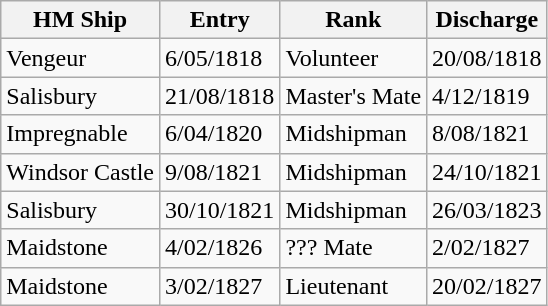<table class="wikitable">
<tr>
<th>HM Ship</th>
<th>Entry</th>
<th>Rank</th>
<th>Discharge</th>
</tr>
<tr>
<td>Vengeur</td>
<td>6/05/1818</td>
<td>Volunteer</td>
<td>20/08/1818</td>
</tr>
<tr>
<td>Salisbury</td>
<td>21/08/1818</td>
<td>Master's Mate</td>
<td>4/12/1819</td>
</tr>
<tr>
<td>Impregnable</td>
<td>6/04/1820</td>
<td>Midshipman</td>
<td>8/08/1821</td>
</tr>
<tr>
<td>Windsor Castle</td>
<td>9/08/1821</td>
<td>Midshipman</td>
<td>24/10/1821</td>
</tr>
<tr>
<td>Salisbury</td>
<td>30/10/1821</td>
<td>Midshipman</td>
<td>26/03/1823</td>
</tr>
<tr>
<td>Maidstone</td>
<td>4/02/1826</td>
<td>???  Mate</td>
<td>2/02/1827</td>
</tr>
<tr>
<td>Maidstone</td>
<td>3/02/1827</td>
<td>Lieutenant</td>
<td>20/02/1827</td>
</tr>
</table>
